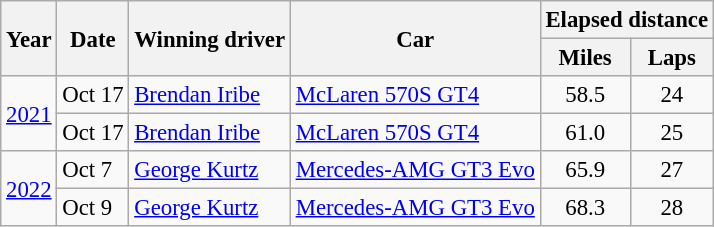<table class="wikitable" style="font-size: 95%;">
<tr>
<th rowspan="2" style="text-align:center">Year</th>
<th rowspan="2" style="text-align:center">Date</th>
<th rowspan="2" style="text-align:center">Winning driver</th>
<th rowspan="2" style="text-align:center">Car</th>
<th colspan="2" style="text-align:center">Elapsed distance</th>
</tr>
<tr>
<th style="text-align:center">Miles</th>
<th style="text-align:center">Laps</th>
</tr>
<tr>
<td rowspan="2"><a href='#'>2021</a></td>
<td>Oct 17</td>
<td> <a href='#'>Brendan Iribe</a></td>
<td><a href='#'>McLaren 570S GT4</a></td>
<td style="text-align:center">58.5</td>
<td style="text-align:center">24</td>
</tr>
<tr>
<td>Oct 17</td>
<td> <a href='#'>Brendan Iribe</a></td>
<td><a href='#'>McLaren 570S GT4</a></td>
<td style="text-align:center">61.0</td>
<td style="text-align:center">25</td>
</tr>
<tr>
<td rowspan="2"><a href='#'>2022</a></td>
<td>Oct 7</td>
<td> <a href='#'>George Kurtz</a></td>
<td><a href='#'>Mercedes-AMG GT3 Evo</a></td>
<td style="text-align:center">65.9</td>
<td style="text-align:center">27</td>
</tr>
<tr>
<td>Oct 9</td>
<td> <a href='#'>George Kurtz</a></td>
<td><a href='#'>Mercedes-AMG GT3 Evo</a></td>
<td style="text-align:center">68.3</td>
<td style="text-align:center">28</td>
</tr>
</table>
